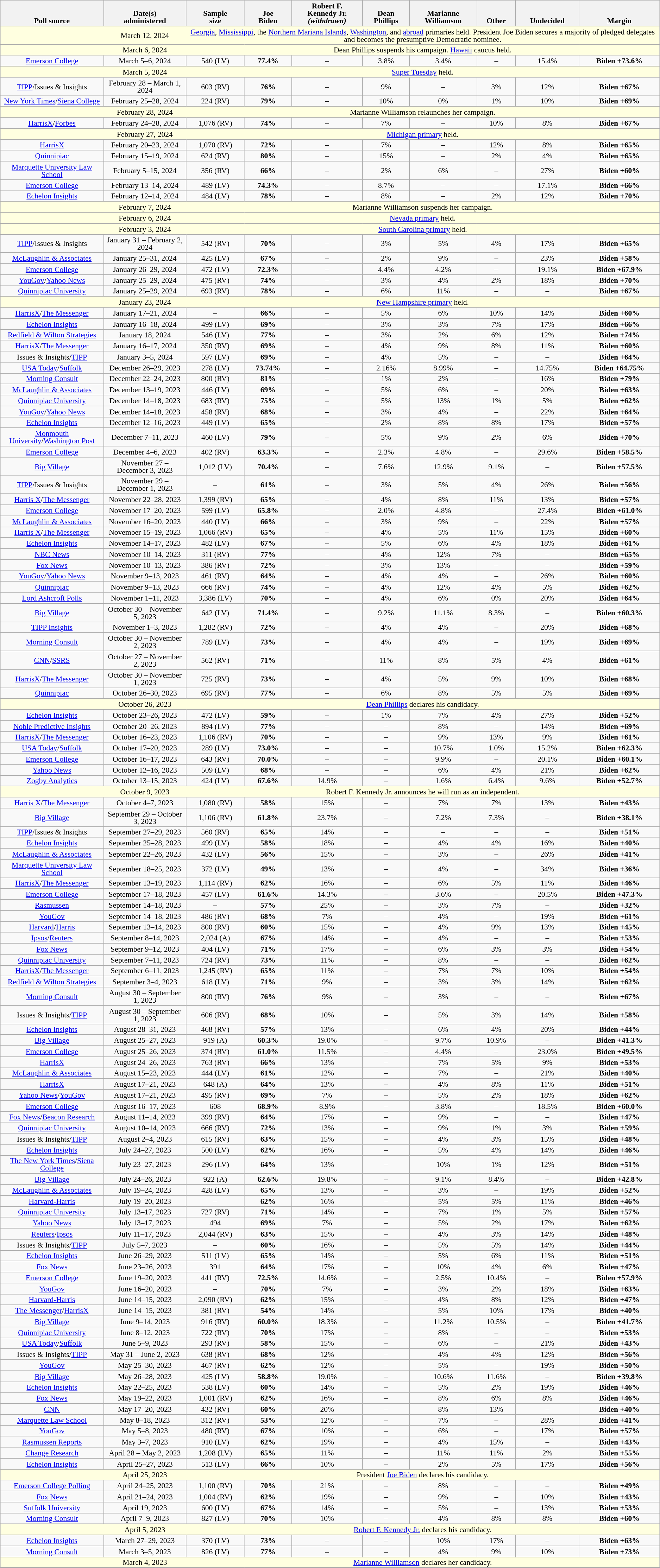<table class="wikitable sortable" style="text-align:center;font-size:90%;line-height:14px;">
<tr valign="bottom">
<th scope="col">Poll source</th>
<th scope="col">Date(s)<br>administered</th>
<th scope="col">Sample<br>size</th>
<th scope="col">Joe<br>Biden</th>
<th scope="col">Robert F.<br>Kennedy Jr.<br><em>(withdrawn)</em></th>
<th scope="col">Dean<br>Phillips</th>
<th scope="col">Marianne<br>Williamson</th>
<th scope="col">Other</th>
<th scope="col">Undecided</th>
<th scope="col">Margin</th>
</tr>
<tr style="background:lightyellow;">
<td style="border-right-style:hidden; background:lightyellow;"></td>
<td style="border-right-style:hidden; ">March 12, 2024</td>
<td colspan="10"><a href='#'>Georgia</a>, <a href='#'>Mississippi</a>, the <a href='#'>Northern Mariana Islands</a>, <a href='#'>Washington</a>, and <a href='#'>abroad</a> primaries held. President Joe Biden secures a majority of pledged delegates and becomes the presumptive Democratic nominee.</td>
</tr>
<tr style="background:lightyellow;">
<td style="border-right-style:hidden; background:lightyellow;"></td>
<td style="border-right-style:hidden; ">March 6, 2024</td>
<td colspan="10">Dean Phillips suspends his campaign. <a href='#'>Hawaii</a> caucus held.</td>
</tr>
<tr>
<td><a href='#'>Emerson College</a></td>
<td>March 5–6, 2024</td>
<td>540 (LV)</td>
<td><strong>77.4%</strong></td>
<td>–</td>
<td>3.8%</td>
<td>3.4%</td>
<td>–</td>
<td>15.4%</td>
<td><strong>Biden +73.6%</strong></td>
</tr>
<tr style="background:lightyellow;">
<td style="border-right-style:hidden; background:lightyellow;"></td>
<td style="border-right-style:hidden; ">March 5, 2024</td>
<td colspan="10"><a href='#'>Super Tuesday</a> held.</td>
</tr>
<tr>
<td><a href='#'>TIPP</a>/Issues & Insights</td>
<td>February 28 – March 1, 2024</td>
<td>603 (RV)</td>
<td><strong>76%</strong></td>
<td>–</td>
<td>9%</td>
<td>–</td>
<td>3%</td>
<td>12%</td>
<td><strong>Biden +67%</strong></td>
</tr>
<tr>
<td><a href='#'>New York Times</a>/<a href='#'>Siena College</a></td>
<td>February 25–28, 2024</td>
<td>224 (RV)</td>
<td><strong>79%</strong></td>
<td>–</td>
<td>10%</td>
<td>0%</td>
<td>1%</td>
<td>10%</td>
<td><strong>Biden +69%</strong></td>
</tr>
<tr style="background:lightyellow;">
<td style="border-right-style:hidden; background:lightyellow;"></td>
<td style="border-right-style:hidden; ">February 28, 2024</td>
<td colspan="10">Marianne Williamson relaunches her campaign.</td>
</tr>
<tr>
<td><a href='#'>HarrisX</a>/<a href='#'>Forbes</a></td>
<td>February 24–28, 2024</td>
<td>1,076 (RV)</td>
<td><strong>74%</strong></td>
<td>–</td>
<td>7%</td>
<td>–</td>
<td>10%</td>
<td>8%</td>
<td><strong>Biden +67%</strong></td>
</tr>
<tr style="background:lightyellow;">
<td style="border-right-style:hidden; background:lightyellow;"></td>
<td style="border-right-style:hidden; ">February 27, 2024</td>
<td colspan="10"><a href='#'>Michigan primary</a> held.</td>
</tr>
<tr>
<td><a href='#'>HarrisX</a></td>
<td>February 20–23, 2024</td>
<td>1,070 (RV)</td>
<td><strong>72%</strong></td>
<td>–</td>
<td>7%</td>
<td>–</td>
<td>12%</td>
<td>8%</td>
<td><strong>Biden +65%</strong></td>
</tr>
<tr>
<td><a href='#'>Quinnipiac</a></td>
<td>February 15–19, 2024</td>
<td>624 (RV)</td>
<td><strong>80%</strong></td>
<td>–</td>
<td>15%</td>
<td>–</td>
<td>2%</td>
<td>4%</td>
<td><strong>Biden +65%</strong></td>
</tr>
<tr>
<td><a href='#'>Marquette University Law School</a></td>
<td>February 5–15, 2024</td>
<td>356 (RV)</td>
<td><strong>66%</strong></td>
<td>–</td>
<td>2%</td>
<td>6%</td>
<td>–</td>
<td>27%</td>
<td><strong>Biden +60%</strong></td>
</tr>
<tr>
<td><a href='#'>Emerson College</a></td>
<td>February 13–14, 2024</td>
<td>489 (LV)</td>
<td><strong>74.3%</strong></td>
<td>–</td>
<td>8.7%</td>
<td>–</td>
<td>–</td>
<td>17.1%</td>
<td><strong>Biden +66%</strong></td>
</tr>
<tr>
<td><a href='#'>Echelon Insights</a></td>
<td>February 12–14, 2024</td>
<td>484 (LV)</td>
<td><strong>78%</strong></td>
<td>–</td>
<td>8%</td>
<td>–</td>
<td>2%</td>
<td>12%</td>
<td><strong>Biden +70%</strong></td>
</tr>
<tr style="background:lightyellow;">
<td style="border-right-style:hidden; background:lightyellow;"></td>
<td style="border-right-style:hidden; ">February 7, 2024</td>
<td colspan="10">Marianne Williamson suspends her campaign.</td>
</tr>
<tr style="background:lightyellow;">
<td style="border-right-style:hidden; background:lightyellow;"></td>
<td style="border-right-style:hidden; ">February 6, 2024</td>
<td colspan="10"><a href='#'>Nevada primary</a> held.</td>
</tr>
<tr style="background:lightyellow;">
<td style="border-right-style:hidden; background:lightyellow;"></td>
<td style="border-right-style:hidden; ">February 3, 2024</td>
<td colspan="10"><a href='#'>South Carolina primary</a> held.</td>
</tr>
<tr>
<td><a href='#'>TIPP</a>/Issues & Insights</td>
<td>January 31 – February 2, 2024</td>
<td>542 (RV)</td>
<td><strong>70%</strong></td>
<td>–</td>
<td>3%</td>
<td>5%</td>
<td>4%</td>
<td>17%</td>
<td><strong>Biden +65%</strong></td>
</tr>
<tr>
<td><a href='#'>McLaughlin & Associates</a></td>
<td>January 25–31, 2024</td>
<td>425 (LV)</td>
<td><strong>67%</strong></td>
<td>–</td>
<td>2%</td>
<td>9%</td>
<td>–</td>
<td>23%</td>
<td><strong>Biden +58%</strong></td>
</tr>
<tr>
<td><a href='#'>Emerson College</a></td>
<td>January 26–29, 2024</td>
<td>472 (LV)</td>
<td><strong>72.3%</strong></td>
<td>–</td>
<td>4.4%</td>
<td>4.2%</td>
<td>–</td>
<td>19.1%</td>
<td><strong>Biden +67.9%</strong></td>
</tr>
<tr>
<td><a href='#'>YouGov</a>/<a href='#'>Yahoo News</a></td>
<td>January 25–29, 2024</td>
<td>475 (RV)</td>
<td><strong>74%</strong></td>
<td>–</td>
<td>3%</td>
<td>4%</td>
<td>2%</td>
<td>18%</td>
<td><strong>Biden +70%</strong></td>
</tr>
<tr>
<td><a href='#'>Quinnipiac University</a></td>
<td>January 25–29, 2024</td>
<td>693 (RV)</td>
<td><strong>78%</strong></td>
<td>–</td>
<td>6%</td>
<td>11%</td>
<td>–</td>
<td>–</td>
<td><strong>Biden +67%</strong></td>
</tr>
<tr style="background:lightyellow;">
<td style="border-right-style:hidden; background:lightyellow;"></td>
<td style="border-right-style:hidden; ">January 23, 2024</td>
<td colspan="10"><a href='#'>New Hampshire primary</a> held.</td>
</tr>
<tr>
<td><a href='#'>HarrisX</a>/<a href='#'>The Messenger</a></td>
<td>January 17–21, 2024</td>
<td>–</td>
<td><strong>66%</strong></td>
<td>–</td>
<td>5%</td>
<td>6%</td>
<td>10%</td>
<td>14%</td>
<td><strong>Biden +60%</strong></td>
</tr>
<tr>
<td><a href='#'>Echelon Insights</a></td>
<td>January 16–18, 2024</td>
<td>499 (LV)</td>
<td><strong>69%</strong></td>
<td>–</td>
<td>3%</td>
<td>3%</td>
<td>7%</td>
<td>17%</td>
<td><strong>Biden +66%</strong></td>
</tr>
<tr>
<td><a href='#'>Redfield & Wilton Strategies</a></td>
<td>January 18, 2024</td>
<td>546 (LV)</td>
<td><strong>77%</strong></td>
<td>–</td>
<td>3%</td>
<td>2%</td>
<td>6%</td>
<td>12%</td>
<td><strong>Biden +74%</strong></td>
</tr>
<tr>
<td><a href='#'>HarrisX</a>/<a href='#'>The Messenger</a></td>
<td>January 16–17, 2024</td>
<td>350 (RV)</td>
<td><strong>69%</strong></td>
<td>–</td>
<td>4%</td>
<td>9%</td>
<td>8%</td>
<td>11%</td>
<td><strong>Biden +60%</strong></td>
</tr>
<tr>
<td>Issues & Insights/<a href='#'>TIPP</a></td>
<td>January 3–5, 2024</td>
<td>597 (LV)</td>
<td><strong>69%</strong></td>
<td>–</td>
<td>4%</td>
<td>5%</td>
<td>–</td>
<td>–</td>
<td><strong>Biden +64%</strong></td>
</tr>
<tr>
<td><a href='#'>USA Today</a>/<a href='#'>Suffolk</a></td>
<td>December 26–29, 2023</td>
<td>278 (LV)</td>
<td><strong>73.74%</strong></td>
<td>–</td>
<td>2.16%</td>
<td>8.99%</td>
<td>–</td>
<td>14.75%</td>
<td><strong>Biden +64.75%</strong></td>
</tr>
<tr>
<td><a href='#'>Morning Consult</a></td>
<td>December 22–24, 2023</td>
<td>800 (RV)</td>
<td><strong>81%</strong></td>
<td>–</td>
<td>1%</td>
<td>2%</td>
<td>–</td>
<td>16%</td>
<td><strong>Biden +79%</strong></td>
</tr>
<tr>
<td><a href='#'>McLaughlin & Associates</a></td>
<td>December 13–19, 2023</td>
<td>446 (LV)</td>
<td><strong>69%</strong></td>
<td>–</td>
<td>5%</td>
<td>6%</td>
<td>–</td>
<td>20%</td>
<td><strong>Biden +63%</strong></td>
</tr>
<tr>
<td><a href='#'>Quinnipiac University</a></td>
<td>December 14–18, 2023</td>
<td>683 (RV)</td>
<td><strong>75%</strong></td>
<td>–</td>
<td>5%</td>
<td>13%</td>
<td>1%</td>
<td>5%</td>
<td><strong>Biden +62%</strong></td>
</tr>
<tr>
<td><a href='#'>YouGov</a>/<a href='#'>Yahoo News</a></td>
<td>December 14–18, 2023</td>
<td>458 (RV)</td>
<td><strong>68%</strong></td>
<td>–</td>
<td>3%</td>
<td>4%</td>
<td>–</td>
<td>22%</td>
<td><strong>Biden +64%</strong></td>
</tr>
<tr>
<td><a href='#'>Echelon Insights</a></td>
<td>December 12–16, 2023</td>
<td>449 (LV)</td>
<td><strong>65%</strong></td>
<td>–</td>
<td>2%</td>
<td>8%</td>
<td>8%</td>
<td>17%</td>
<td><strong>Biden +57%</strong></td>
</tr>
<tr>
<td><a href='#'>Monmouth University</a>/<a href='#'>Washington Post</a></td>
<td>December 7–11, 2023</td>
<td>460 (LV)</td>
<td><strong>79%</strong></td>
<td>–</td>
<td>5%</td>
<td>9%</td>
<td>2%</td>
<td>6%</td>
<td><strong>Biden +70%</strong></td>
</tr>
<tr>
<td><a href='#'>Emerson College</a></td>
<td>December 4–6, 2023</td>
<td>402 (RV)</td>
<td><strong>63.3%</strong></td>
<td>–</td>
<td>2.3%</td>
<td>4.8%</td>
<td>–</td>
<td>29.6%</td>
<td><strong>Biden +58.5%</strong></td>
</tr>
<tr>
<td><a href='#'>Big Village</a></td>
<td>November 27 – December 3, 2023</td>
<td>1,012 (LV)</td>
<td><strong>70.4%</strong></td>
<td>–</td>
<td>7.6%</td>
<td>12.9%</td>
<td>9.1%</td>
<td>–</td>
<td><strong>Biden +57.5%</strong></td>
</tr>
<tr>
<td><a href='#'>TIPP</a>/Issues & Insights</td>
<td>November 29 – December 1, 2023</td>
<td>–</td>
<td><strong>61%</strong></td>
<td>–</td>
<td>3%</td>
<td>5%</td>
<td>4%</td>
<td>26%</td>
<td><strong>Biden +56%</strong></td>
</tr>
<tr>
<td><a href='#'>Harris X</a>/<a href='#'>The Messenger</a></td>
<td>November 22–28, 2023</td>
<td>1,399 (RV)</td>
<td><strong>65%</strong></td>
<td>–</td>
<td>4%</td>
<td>8%</td>
<td>11%</td>
<td>13%</td>
<td><strong>Biden +57%</strong></td>
</tr>
<tr>
<td><a href='#'>Emerson College</a></td>
<td>November 17–20, 2023</td>
<td>599 (LV)</td>
<td><strong>65.8%</strong></td>
<td>–</td>
<td>2.0%</td>
<td>4.8%</td>
<td>–</td>
<td>27.4%</td>
<td><strong>Biden +61.0%</strong></td>
</tr>
<tr>
<td><a href='#'>McLaughlin & Associates</a></td>
<td>November 16–20, 2023</td>
<td>440 (LV)</td>
<td><strong>66%</strong></td>
<td>–</td>
<td>3%</td>
<td>9%</td>
<td>–</td>
<td>22%</td>
<td><strong>Biden +57%</strong></td>
</tr>
<tr>
<td><a href='#'>Harris X</a>/<a href='#'>The Messenger</a></td>
<td>November 15–19, 2023</td>
<td>1,066 (RV)</td>
<td><strong>65%</strong></td>
<td>–</td>
<td>4%</td>
<td>5%</td>
<td>11%</td>
<td>15%</td>
<td><strong>Biden +60%</strong></td>
</tr>
<tr>
<td><a href='#'>Echelon Insights</a></td>
<td>November 14–17, 2023</td>
<td>482 (LV)</td>
<td><strong>67%</strong></td>
<td>–</td>
<td>5%</td>
<td>6%</td>
<td>4%</td>
<td>18%</td>
<td><strong>Biden +61%</strong></td>
</tr>
<tr>
<td><a href='#'>NBC News</a></td>
<td>November 10–14, 2023</td>
<td>311 (RV)</td>
<td><strong>77%</strong></td>
<td>–</td>
<td>4%</td>
<td>12%</td>
<td>7%</td>
<td>–</td>
<td><strong>Biden +65%</strong></td>
</tr>
<tr>
<td><a href='#'>Fox News</a></td>
<td>November 10–13, 2023</td>
<td>386 (RV)</td>
<td><strong>72%</strong></td>
<td>–</td>
<td>3%</td>
<td>13%</td>
<td>–</td>
<td>–</td>
<td><strong>Biden +59%</strong></td>
</tr>
<tr>
<td><a href='#'>YouGov</a>/<a href='#'>Yahoo News</a></td>
<td>November 9–13, 2023</td>
<td>461 (RV)</td>
<td><strong>64%</strong></td>
<td>–</td>
<td>4%</td>
<td>4%</td>
<td>–</td>
<td>26%</td>
<td><strong>Biden +60%</strong></td>
</tr>
<tr>
<td><a href='#'>Quinnipiac</a></td>
<td>November 9–13, 2023</td>
<td>666 (RV)</td>
<td><strong>74%</strong></td>
<td>–</td>
<td>4%</td>
<td>12%</td>
<td>4%</td>
<td>5%</td>
<td><strong>Biden +62%</strong></td>
</tr>
<tr>
<td><a href='#'>Lord Ashcroft Polls</a></td>
<td>November 1–11, 2023</td>
<td>3,386 (LV)</td>
<td><strong>70%</strong></td>
<td>–</td>
<td>4%</td>
<td>6%</td>
<td>0%</td>
<td>20%</td>
<td><strong>Biden +64%</strong></td>
</tr>
<tr>
<td><a href='#'>Big Village</a></td>
<td>October 30 – November 5, 2023</td>
<td>642 (LV)</td>
<td><strong>71.4%</strong></td>
<td>–</td>
<td>9.2%</td>
<td>11.1%</td>
<td>8.3%</td>
<td>–</td>
<td><strong>Biden +60.3%</strong></td>
</tr>
<tr>
<td><a href='#'>TIPP Insights</a></td>
<td>November 1–3, 2023</td>
<td>1,282 (RV)</td>
<td><strong>72%</strong></td>
<td>–</td>
<td>4%</td>
<td>4%</td>
<td>–</td>
<td>20%</td>
<td><strong>Biden +68%</strong></td>
</tr>
<tr>
<td><a href='#'>Morning Consult</a></td>
<td>October 30 – November 2, 2023</td>
<td>789 (LV)</td>
<td><strong>73%</strong></td>
<td>–</td>
<td>4%</td>
<td>4%</td>
<td>–</td>
<td>19%</td>
<td><strong>Biden +69%</strong></td>
</tr>
<tr>
<td><a href='#'>CNN</a>/<a href='#'>SSRS</a></td>
<td>October 27 – November 2, 2023</td>
<td>562 (RV)</td>
<td><strong>71%</strong></td>
<td>–</td>
<td>11%</td>
<td>8%</td>
<td>5%</td>
<td>4%</td>
<td><strong>Biden +61%</strong></td>
</tr>
<tr>
<td><a href='#'>HarrisX</a>/<a href='#'>The Messenger</a></td>
<td>October 30 – November 1, 2023</td>
<td>725 (RV)</td>
<td><strong>73%</strong></td>
<td>–</td>
<td>4%</td>
<td>5%</td>
<td>9%</td>
<td>10%</td>
<td><strong>Biden +68%</strong></td>
</tr>
<tr>
<td><a href='#'>Quinnipiac</a></td>
<td>October 26–30, 2023</td>
<td>695 (RV)</td>
<td><strong>77%</strong></td>
<td>–</td>
<td>6%</td>
<td>8%</td>
<td>5%</td>
<td>5%</td>
<td><strong>Biden +69%</strong></td>
</tr>
<tr style="background:lightyellow;">
<td style="border-right-style:hidden; background:lightyellow;"></td>
<td style="border-right-style:hidden; ">October 26, 2023</td>
<td colspan="10"><a href='#'>Dean Phillips</a> declares his candidacy.</td>
</tr>
<tr>
<td><a href='#'>Echelon Insights</a></td>
<td>October 23–26, 2023</td>
<td>472 (LV)</td>
<td><strong>59%</strong></td>
<td>–</td>
<td>1%</td>
<td>7%</td>
<td>4%</td>
<td>27%</td>
<td><strong>Biden +52%</strong></td>
</tr>
<tr>
<td><a href='#'>Noble Predictive Insights</a></td>
<td>October 20–26, 2023</td>
<td>894 (LV)</td>
<td><strong>77%</strong></td>
<td>–</td>
<td>–</td>
<td>8%</td>
<td>–</td>
<td>14%</td>
<td><strong>Biden +69%</strong></td>
</tr>
<tr>
<td><a href='#'>HarrisX</a>/<a href='#'>The Messenger</a></td>
<td>October 16–23, 2023</td>
<td>1,106 (RV)</td>
<td><strong>70%</strong></td>
<td>–</td>
<td>–</td>
<td>9%</td>
<td>13%</td>
<td>9%</td>
<td><strong>Biden +61%</strong></td>
</tr>
<tr>
<td><a href='#'>USA Today</a>/<a href='#'>Suffolk</a></td>
<td>October 17–20, 2023</td>
<td>289 (LV)</td>
<td><strong>73.0%</strong></td>
<td>–</td>
<td>–</td>
<td>10.7%</td>
<td>1.0%</td>
<td>15.2%</td>
<td><strong>Biden +62.3%</strong></td>
</tr>
<tr>
<td><a href='#'>Emerson College</a></td>
<td>October 16–17, 2023</td>
<td>643 (RV)</td>
<td><strong>70.0%</strong></td>
<td>–</td>
<td>–</td>
<td>9.9%</td>
<td>–</td>
<td>20.1%</td>
<td><strong>Biden +60.1%</strong></td>
</tr>
<tr>
<td><a href='#'>Yahoo News</a></td>
<td>October 12–16, 2023</td>
<td>509 (LV)</td>
<td><strong>68%</strong></td>
<td>–</td>
<td>–</td>
<td>6%</td>
<td>4%</td>
<td>21%</td>
<td><strong>Biden +62%</strong></td>
</tr>
<tr>
<td><a href='#'>Zogby Analytics</a></td>
<td>October 13–15, 2023</td>
<td>424 (LV)</td>
<td><strong>67.6%</strong></td>
<td>14.9%</td>
<td>–</td>
<td>1.6%</td>
<td>6.4%</td>
<td>9.6%</td>
<td><strong>Biden +52.7%</strong></td>
</tr>
<tr style="background:lightyellow;">
<td style="border-right-style:hidden; background:lightyellow;"></td>
<td style="border-right-style:hidden; ">October 9, 2023</td>
<td colspan="10">Robert F. Kennedy Jr. announces he will run as an independent.</td>
</tr>
<tr>
<td><a href='#'>Harris X</a>/<a href='#'>The Messenger</a></td>
<td>October 4–7, 2023</td>
<td>1,080 (RV)</td>
<td><strong>58%</strong></td>
<td>15%</td>
<td>–</td>
<td>7%</td>
<td>7%</td>
<td>13%</td>
<td><strong>Biden +43%</strong></td>
</tr>
<tr>
<td><a href='#'>Big Village</a></td>
<td>September 29 – October 3, 2023</td>
<td>1,106 (RV)</td>
<td><strong>61.8%</strong></td>
<td>23.7%</td>
<td>–</td>
<td>7.2%</td>
<td>7.3%</td>
<td>–</td>
<td><strong>Biden +38.1%</strong></td>
</tr>
<tr>
<td><a href='#'>TIPP</a>/Issues & Insights</td>
<td>September 27–29, 2023</td>
<td>560 (RV)</td>
<td><strong>65%</strong></td>
<td>14%</td>
<td>–</td>
<td>–</td>
<td>–</td>
<td>–</td>
<td><strong>Biden +51%</strong></td>
</tr>
<tr>
<td><a href='#'>Echelon Insights</a></td>
<td>September 25–28, 2023</td>
<td>499 (LV)</td>
<td><strong>58%</strong></td>
<td>18%</td>
<td>–</td>
<td>4%</td>
<td>4%</td>
<td>16%</td>
<td><strong>Biden +40%</strong></td>
</tr>
<tr>
<td><a href='#'>McLaughlin & Associates</a></td>
<td>September 22–26, 2023</td>
<td>432 (LV)</td>
<td><strong>56%</strong></td>
<td>15%</td>
<td>–</td>
<td>3%</td>
<td>–</td>
<td>26%</td>
<td><strong>Biden +41%</strong></td>
</tr>
<tr>
<td><a href='#'>Marquette University Law School</a></td>
<td>September 18–25, 2023</td>
<td>372 (LV)</td>
<td><strong>49%</strong></td>
<td>13%</td>
<td>–</td>
<td>4%</td>
<td>–</td>
<td>34%</td>
<td><strong>Biden +36%</strong></td>
</tr>
<tr>
<td><a href='#'>HarrisX</a>/<a href='#'>The Messenger</a></td>
<td>September 13–19, 2023</td>
<td>1,114 (RV)</td>
<td><strong>62%</strong></td>
<td>16%</td>
<td>–</td>
<td>6%</td>
<td>5%</td>
<td>11%</td>
<td><strong>Biden +46%</strong></td>
</tr>
<tr>
<td><a href='#'>Emerson College</a></td>
<td>September 17–18, 2023</td>
<td>457 (LV)</td>
<td><strong>61.6%</strong></td>
<td>14.3%</td>
<td>–</td>
<td>3.6%</td>
<td>–</td>
<td>20.5%</td>
<td><strong>Biden +47.3%</strong></td>
</tr>
<tr>
<td><a href='#'>Rasmussen</a></td>
<td>September 14–18, 2023</td>
<td>–</td>
<td><strong>57%</strong></td>
<td>25%</td>
<td>–</td>
<td>3%</td>
<td>7%</td>
<td>–</td>
<td><strong>Biden +32%</strong></td>
</tr>
<tr>
<td><a href='#'>YouGov</a></td>
<td>September 14–18, 2023</td>
<td>486 (RV)</td>
<td><strong>68%</strong></td>
<td>7%</td>
<td>–</td>
<td>4%</td>
<td>–</td>
<td>19%</td>
<td><strong>Biden +61%</strong></td>
</tr>
<tr>
<td><a href='#'>Harvard</a>/<a href='#'>Harris</a></td>
<td>September 13–14, 2023</td>
<td>800 (RV)</td>
<td><strong>60%</strong></td>
<td>15%</td>
<td>–</td>
<td>4%</td>
<td>9%</td>
<td>13%</td>
<td><strong>Biden +45%</strong></td>
</tr>
<tr>
<td><a href='#'>Ipsos</a>/<a href='#'>Reuters</a></td>
<td>September 8–14, 2023</td>
<td>2,024 (A)</td>
<td><strong>67%</strong></td>
<td>14%</td>
<td>–</td>
<td>4%</td>
<td>–</td>
<td>–</td>
<td><strong>Biden +53%</strong></td>
</tr>
<tr>
<td><a href='#'>Fox News</a></td>
<td>September 9–12, 2023</td>
<td>404 (LV)</td>
<td><strong>71%</strong></td>
<td>17%</td>
<td>–</td>
<td>6%</td>
<td>3%</td>
<td>3%</td>
<td><strong>Biden +54%</strong></td>
</tr>
<tr>
<td><a href='#'>Quinnipiac University</a></td>
<td>September 7–11, 2023</td>
<td>724 (RV)</td>
<td><strong>73%</strong></td>
<td>11%</td>
<td>–</td>
<td>8%</td>
<td>–</td>
<td>–</td>
<td><strong>Biden +62%</strong></td>
</tr>
<tr>
<td><a href='#'>HarrisX</a>/<a href='#'>The Messenger</a></td>
<td>September 6–11, 2023</td>
<td>1,245 (RV)</td>
<td><strong>65%</strong></td>
<td>11%</td>
<td>–</td>
<td>7%</td>
<td>7%</td>
<td>10%</td>
<td><strong>Biden +54%</strong></td>
</tr>
<tr>
<td><a href='#'>Redfield & Wilton Strategies</a></td>
<td>September 3–4, 2023</td>
<td>618 (LV)</td>
<td><strong>71%</strong></td>
<td>9%</td>
<td>–</td>
<td>3%</td>
<td>3%</td>
<td>14%</td>
<td><strong>Biden +62%</strong></td>
</tr>
<tr>
<td><a href='#'>Morning Consult</a></td>
<td>August 30 – September 1, 2023</td>
<td>800 (RV)</td>
<td><strong>76%</strong></td>
<td>9%</td>
<td>–</td>
<td>3%</td>
<td>–</td>
<td>–</td>
<td><strong>Biden +67%</strong></td>
</tr>
<tr>
<td>Issues & Insights/<a href='#'>TIPP</a></td>
<td>August 30 – September 1, 2023</td>
<td>606 (RV)</td>
<td><strong>68%</strong></td>
<td>10%</td>
<td>–</td>
<td>5%</td>
<td>3%</td>
<td>14%</td>
<td><strong>Biden +58%</strong></td>
</tr>
<tr>
<td><a href='#'>Echelon Insights</a></td>
<td>August 28–31, 2023</td>
<td>468 (RV)</td>
<td><strong>57%</strong></td>
<td>13%</td>
<td>–</td>
<td>6%</td>
<td>4%</td>
<td>20%</td>
<td><strong>Biden +44%</strong></td>
</tr>
<tr>
<td><a href='#'>Big Village</a></td>
<td>August 25–27, 2023</td>
<td>919 (A)</td>
<td><strong>60.3%</strong></td>
<td>19.0%</td>
<td>–</td>
<td>9.7%</td>
<td>10.9%</td>
<td>–</td>
<td><strong>Biden +41.3%</strong></td>
</tr>
<tr>
<td><a href='#'>Emerson College</a></td>
<td>August 25–26, 2023</td>
<td>374 (RV)</td>
<td><strong>61.0%</strong></td>
<td>11.5%</td>
<td>–</td>
<td>4.4%</td>
<td>–</td>
<td>23.0%</td>
<td><strong>Biden +49.5%</strong></td>
</tr>
<tr>
<td><a href='#'>HarrisX</a></td>
<td>August 24–26, 2023</td>
<td>763 (RV)</td>
<td><strong>66%</strong></td>
<td>13%</td>
<td>–</td>
<td>7%</td>
<td>5%</td>
<td>9%</td>
<td><strong>Biden +53%</strong></td>
</tr>
<tr>
<td><a href='#'>McLaughlin & Associates</a></td>
<td>August 15–23, 2023</td>
<td>444 (LV)</td>
<td><strong>61%</strong></td>
<td>12%</td>
<td>–</td>
<td>7%</td>
<td>–</td>
<td>21%</td>
<td><strong>Biden +40%</strong></td>
</tr>
<tr>
<td><a href='#'>HarrisX</a></td>
<td>August 17–21, 2023</td>
<td>648 (A)</td>
<td><strong>64%</strong></td>
<td>13%</td>
<td>–</td>
<td>4%</td>
<td>8%</td>
<td>11%</td>
<td><strong>Biden +51%</strong></td>
</tr>
<tr>
<td><a href='#'>Yahoo News</a>/<a href='#'>YouGov</a></td>
<td>August 17–21, 2023</td>
<td>495 (RV)</td>
<td><strong>69%</strong></td>
<td>7%</td>
<td>–</td>
<td>5%</td>
<td>2%</td>
<td>18%</td>
<td><strong>Biden +62%</strong></td>
</tr>
<tr>
<td><a href='#'>Emerson College</a></td>
<td>August 16–17, 2023</td>
<td>608</td>
<td><strong>68.9%</strong></td>
<td>8.9%</td>
<td>–</td>
<td>3.8%</td>
<td>–</td>
<td>18.5%</td>
<td><strong>Biden +60.0%</strong></td>
</tr>
<tr>
<td><a href='#'>Fox News</a>/<a href='#'>Beacon Research</a></td>
<td>August 11–14, 2023</td>
<td>399 (RV)</td>
<td><strong>64%</strong></td>
<td>17%</td>
<td>–</td>
<td>9%</td>
<td>–</td>
<td>–</td>
<td><strong>Biden +47%</strong></td>
</tr>
<tr>
<td><a href='#'>Quinnipiac University</a></td>
<td>August 10–14, 2023</td>
<td>666 (RV)</td>
<td><strong>72%</strong></td>
<td>13%</td>
<td>–</td>
<td>9%</td>
<td>1%</td>
<td>3%</td>
<td><strong>Biden +59%</strong></td>
</tr>
<tr>
<td>Issues & Insights/<a href='#'>TIPP</a></td>
<td>August 2–4, 2023</td>
<td>615 (RV)</td>
<td><strong>63%</strong></td>
<td>15%</td>
<td>–</td>
<td>4%</td>
<td>3%</td>
<td>15%</td>
<td><strong>Biden +48%</strong></td>
</tr>
<tr>
<td><a href='#'>Echelon Insights</a></td>
<td>July 24–27, 2023</td>
<td>500 (LV)</td>
<td><strong>62%</strong></td>
<td>16%</td>
<td>–</td>
<td>5%</td>
<td>4%</td>
<td>14%</td>
<td><strong>Biden +46%</strong></td>
</tr>
<tr>
<td><a href='#'>The New York Times</a>/<a href='#'>Siena College</a></td>
<td>July 23–27, 2023</td>
<td>296 (LV)</td>
<td><strong>64%</strong></td>
<td>13%</td>
<td>–</td>
<td>10%</td>
<td>1%</td>
<td>12%</td>
<td><strong>Biden +51%</strong></td>
</tr>
<tr>
<td><a href='#'>Big Village</a></td>
<td>July 24–26, 2023</td>
<td>922 (A)</td>
<td><strong>62.6%</strong></td>
<td>19.8%</td>
<td>–</td>
<td>9.1%</td>
<td>8.4%</td>
<td>–</td>
<td><strong>Biden +42.8%</strong></td>
</tr>
<tr>
<td><a href='#'>McLaughlin & Associates</a></td>
<td>July 19–24, 2023</td>
<td>428 (LV)</td>
<td><strong>65%</strong></td>
<td>13%</td>
<td>–</td>
<td>3%</td>
<td>–</td>
<td>19%</td>
<td><strong>Biden +52%</strong></td>
</tr>
<tr>
<td><a href='#'>Harvard-Harris</a></td>
<td>July 19–20, 2023</td>
<td>–</td>
<td><strong>62%</strong></td>
<td>16%</td>
<td>–</td>
<td>5%</td>
<td>5%</td>
<td>11%</td>
<td><strong>Biden +46%</strong></td>
</tr>
<tr>
<td><a href='#'>Quinnipiac University</a></td>
<td>July 13–17, 2023</td>
<td>727 (RV)</td>
<td><strong>71%</strong></td>
<td>14%</td>
<td>–</td>
<td>7%</td>
<td>1%</td>
<td>5%</td>
<td><strong>Biden +57%</strong></td>
</tr>
<tr>
<td><a href='#'>Yahoo News</a></td>
<td>July 13–17, 2023</td>
<td>494</td>
<td><strong>69%</strong></td>
<td>7%</td>
<td>–</td>
<td>5%</td>
<td>2%</td>
<td>17%</td>
<td><strong>Biden +62%</strong></td>
</tr>
<tr>
<td><a href='#'>Reuters</a>/<a href='#'>Ipsos</a></td>
<td>July 11–17, 2023</td>
<td>2,044 (RV)</td>
<td><strong>63%</strong></td>
<td>15%</td>
<td>–</td>
<td>4%</td>
<td>3%</td>
<td>14%</td>
<td><strong>Biden +48%</strong></td>
</tr>
<tr>
<td>Issues & Insights/<a href='#'>TIPP</a></td>
<td>July 5–7, 2023</td>
<td>–</td>
<td><strong>60%</strong></td>
<td>16%</td>
<td>–</td>
<td>5%</td>
<td>5%</td>
<td>14%</td>
<td><strong>Biden +44%</strong></td>
</tr>
<tr>
<td><a href='#'>Echelon Insights</a></td>
<td>June 26–29, 2023</td>
<td>511 (LV)</td>
<td><strong>65%</strong></td>
<td>14%</td>
<td>–</td>
<td>5%</td>
<td>6%</td>
<td>11%</td>
<td><strong>Biden +51%</strong></td>
</tr>
<tr>
<td><a href='#'>Fox News</a></td>
<td>June 23–26, 2023</td>
<td>391</td>
<td><strong>64%</strong></td>
<td>17%</td>
<td>–</td>
<td>10%</td>
<td>4%</td>
<td>6%</td>
<td><strong>Biden +47%</strong></td>
</tr>
<tr>
<td><a href='#'>Emerson College</a></td>
<td>June 19–20, 2023</td>
<td>441 (RV)</td>
<td><strong>72.5%</strong></td>
<td>14.6%</td>
<td>–</td>
<td>2.5%</td>
<td>10.4%</td>
<td>–</td>
<td><strong>Biden +57.9%</strong></td>
</tr>
<tr>
<td><a href='#'>YouGov</a></td>
<td>June 16–20, 2023</td>
<td>–</td>
<td><strong>70%</strong></td>
<td>7%</td>
<td>–</td>
<td>3%</td>
<td>2%</td>
<td>18%</td>
<td><strong>Biden +63%</strong></td>
</tr>
<tr>
<td><a href='#'>Harvard-Harris</a></td>
<td>June 14–15, 2023</td>
<td>2,090 (RV)</td>
<td><strong>62%</strong></td>
<td>15%</td>
<td>–</td>
<td>4%</td>
<td>8%</td>
<td>12%</td>
<td><strong>Biden +47%</strong></td>
</tr>
<tr>
<td><a href='#'>The Messenger</a>/<a href='#'>HarrisX</a></td>
<td>June 14–15, 2023</td>
<td>381 (RV)</td>
<td><strong>54%</strong></td>
<td>14%</td>
<td>–</td>
<td>5%</td>
<td>10%</td>
<td>17%</td>
<td><strong>Biden +40%</strong></td>
</tr>
<tr>
<td><a href='#'>Big Village</a></td>
<td>June 9–14, 2023</td>
<td>916 (RV)</td>
<td><strong>60.0%</strong></td>
<td>18.3%</td>
<td>–</td>
<td>11.2%</td>
<td>10.5%</td>
<td>–</td>
<td><strong>Biden +41.7%</strong></td>
</tr>
<tr>
<td><a href='#'>Quinnipiac University</a></td>
<td>June 8–12, 2023</td>
<td>722 (RV)</td>
<td><strong>70%</strong></td>
<td>17%</td>
<td>–</td>
<td>8%</td>
<td>–</td>
<td>–</td>
<td><strong>Biden +53%</strong></td>
</tr>
<tr>
<td><a href='#'>USA Today</a>/<a href='#'>Suffolk</a></td>
<td>June 5–9, 2023</td>
<td>293 (RV)</td>
<td><strong>58%</strong></td>
<td>15%</td>
<td>–</td>
<td>6%</td>
<td>–</td>
<td>21%</td>
<td><strong>Biden +43%</strong></td>
</tr>
<tr>
<td>Issues & Insights/<a href='#'>TIPP</a></td>
<td>May 31 – June 2, 2023</td>
<td>638 (RV)</td>
<td><strong>68%</strong></td>
<td>12%</td>
<td>–</td>
<td>4%</td>
<td>4%</td>
<td>12%</td>
<td><strong>Biden +56%</strong></td>
</tr>
<tr>
<td><a href='#'>YouGov</a></td>
<td>May 25–30, 2023</td>
<td>467 (RV)</td>
<td><strong>62%</strong></td>
<td>12%</td>
<td>–</td>
<td>5%</td>
<td>–</td>
<td>19%</td>
<td><strong>Biden +50%</strong></td>
</tr>
<tr>
<td><a href='#'>Big Village</a></td>
<td>May 26–28, 2023</td>
<td>425 (LV)</td>
<td><strong>58.8%</strong></td>
<td>19.0%</td>
<td>–</td>
<td>10.6%</td>
<td>11.6%</td>
<td>–</td>
<td><strong>Biden +39.8%</strong></td>
</tr>
<tr>
<td><a href='#'>Echelon Insights</a></td>
<td>May 22–25, 2023</td>
<td>538 (LV)</td>
<td><strong>60%</strong></td>
<td>14%</td>
<td>–</td>
<td>5%</td>
<td>2%</td>
<td>19%</td>
<td><strong>Biden +46%</strong></td>
</tr>
<tr>
<td><a href='#'>Fox News</a></td>
<td>May 19–22, 2023</td>
<td>1,001 (RV)</td>
<td><strong>62%</strong></td>
<td>16%</td>
<td>–</td>
<td>8%</td>
<td>6%</td>
<td>8%</td>
<td><strong>Biden +46%</strong></td>
</tr>
<tr>
<td><a href='#'>CNN</a></td>
<td>May 17–20, 2023</td>
<td>432 (RV)</td>
<td><strong>60%</strong></td>
<td>20%</td>
<td>–</td>
<td>8%</td>
<td>13%</td>
<td>–</td>
<td><strong>Biden +40%</strong></td>
</tr>
<tr>
<td><a href='#'>Marquette Law School</a></td>
<td>May 8–18, 2023</td>
<td>312 (RV)</td>
<td><strong>53%</strong></td>
<td>12%</td>
<td>–</td>
<td>7%</td>
<td>–</td>
<td>28%</td>
<td><strong>Biden +41%</strong></td>
</tr>
<tr>
<td><a href='#'>YouGov</a></td>
<td>May 5–8, 2023</td>
<td>480 (RV)</td>
<td><strong>67%</strong></td>
<td>10%</td>
<td>–</td>
<td>6%</td>
<td>–</td>
<td>17%</td>
<td><strong>Biden +57%</strong></td>
</tr>
<tr>
<td><a href='#'>Rasmussen Reports</a></td>
<td>May 3–7, 2023</td>
<td>910 (LV)</td>
<td><strong>62%</strong></td>
<td>19%</td>
<td>–</td>
<td>4%</td>
<td>15%</td>
<td>–</td>
<td><strong>Biden +43%</strong></td>
</tr>
<tr>
<td><a href='#'>Change Research</a></td>
<td>April 28 – May 2, 2023</td>
<td>1,208 (LV)</td>
<td><strong>65%</strong></td>
<td>11%</td>
<td>–</td>
<td>11%</td>
<td>11%</td>
<td>2%</td>
<td><strong>Biden +55%</strong></td>
</tr>
<tr>
<td><a href='#'>Echelon Insights</a></td>
<td>April 25–27, 2023</td>
<td>513 (LV)</td>
<td><strong>66%</strong></td>
<td>10%</td>
<td>–</td>
<td>2%</td>
<td>5%</td>
<td>17%</td>
<td><strong>Biden +56%</strong></td>
</tr>
<tr style="background:lightyellow;">
<td style="border-right-style:hidden; background:lightyellow;"></td>
<td style="border-right-style:hidden; ">April 25, 2023</td>
<td colspan="10">President <a href='#'>Joe Biden</a> declares his candidacy.</td>
</tr>
<tr>
<td><a href='#'>Emerson College Polling</a></td>
<td>April 24–25, 2023</td>
<td>1,100 (RV)</td>
<td><strong>70%</strong></td>
<td>21%</td>
<td>–</td>
<td>8%</td>
<td>–</td>
<td>–</td>
<td><strong>Biden +49%</strong></td>
</tr>
<tr>
<td><a href='#'>Fox News</a></td>
<td>April 21–24, 2023</td>
<td>1,004 (RV)</td>
<td><strong>62%</strong></td>
<td>19%</td>
<td>–</td>
<td>9%</td>
<td>–</td>
<td>10%</td>
<td><strong>Biden +43%</strong></td>
</tr>
<tr>
<td><a href='#'>Suffolk University</a></td>
<td scope="row">April 19, 2023</td>
<td>600 (LV)</td>
<td><strong>67%</strong></td>
<td>14%</td>
<td>–</td>
<td>5%</td>
<td>–</td>
<td>13%</td>
<td><strong>Biden +53%</strong></td>
</tr>
<tr>
<td><a href='#'>Morning Consult</a></td>
<td scope="row">April 7–9, 2023</td>
<td>827 (LV)</td>
<td><strong>70%</strong></td>
<td>10%</td>
<td>–</td>
<td>4%</td>
<td>8%</td>
<td>8%</td>
<td><strong>Biden +60%</strong></td>
</tr>
<tr style="background:lightyellow;">
<td style="border-right-style:hidden; background:lightyellow;"></td>
<td style="border-right-style:hidden; ">April 5, 2023</td>
<td colspan="10"><a href='#'>Robert F. Kennedy Jr.</a> declares his candidacy.</td>
</tr>
<tr>
<td><a href='#'>Echelon Insights</a></td>
<td scope="row">March 27–29, 2023</td>
<td>370 (LV)</td>
<td><strong>73%</strong></td>
<td>–</td>
<td>–</td>
<td>10%</td>
<td>17%</td>
<td>–</td>
<td><strong>Biden +63%</strong></td>
</tr>
<tr>
<td><a href='#'>Morning Consult</a></td>
<td scope="row">March 3–5, 2023</td>
<td>826 (LV)</td>
<td><strong>77%</strong></td>
<td>–</td>
<td>–</td>
<td>4%</td>
<td>9%</td>
<td>10%</td>
<td><strong>Biden +73%</strong></td>
</tr>
<tr style="background:lightyellow;">
<td style="border-right-style:hidden; background:lightyellow;"></td>
<td style="border-right-style:hidden; ">March 4, 2023</td>
<td colspan="10"><a href='#'>Marianne Williamson</a> declares her candidacy.</td>
</tr>
<tr>
</tr>
</table>
